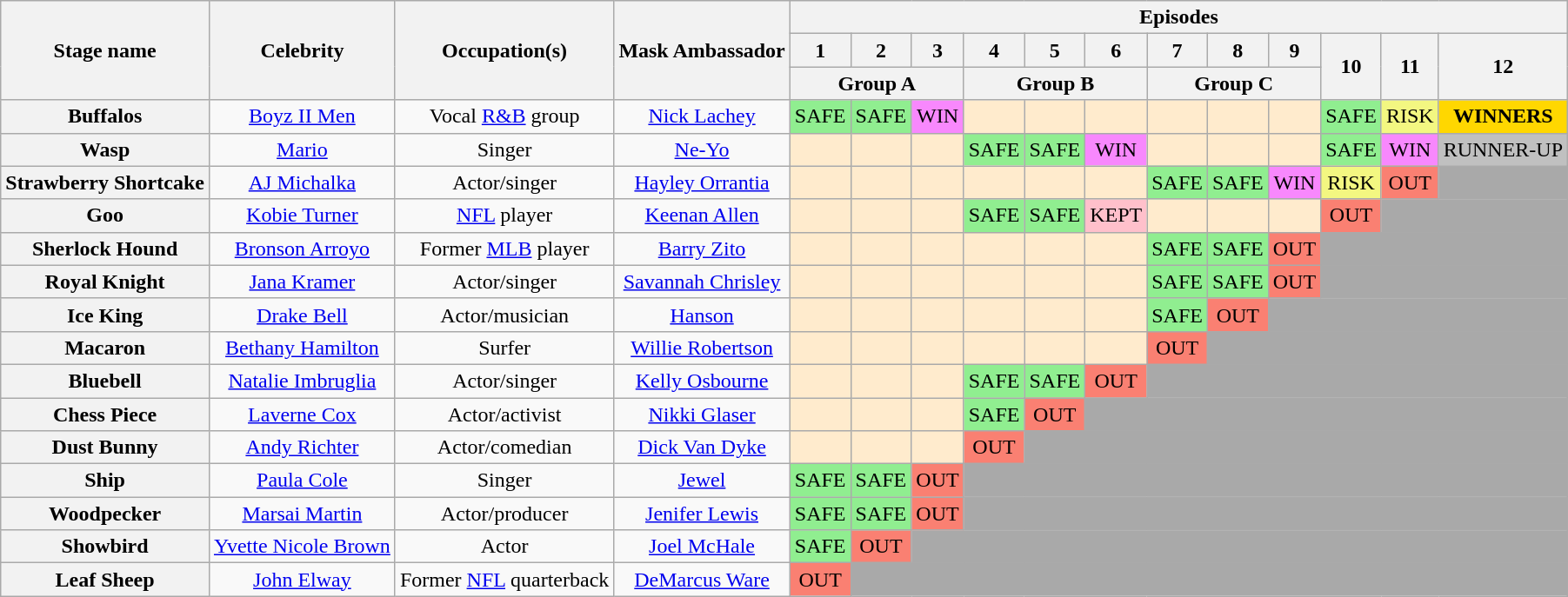<table class="wikitable nowrap" style="text-align:center; ">
<tr>
<th rowspan=3>Stage name</th>
<th rowspan=3>Celebrity</th>
<th rowspan=3>Occupation(s)</th>
<th rowspan="3">Mask Ambassador</th>
<th colspan="12">Episodes</th>
</tr>
<tr>
<th>1</th>
<th>2</th>
<th>3</th>
<th>4</th>
<th>5</th>
<th>6</th>
<th>7</th>
<th>8</th>
<th>9</th>
<th rowspan="2">10</th>
<th rowspan="2">11</th>
<th rowspan="2">12</th>
</tr>
<tr>
<th colspan="3">Group A</th>
<th colspan="3">Group B</th>
<th colspan="3">Group C</th>
</tr>
<tr>
<th>Buffalos</th>
<td><a href='#'>Boyz II Men</a></td>
<td>Vocal <a href='#'>R&B</a> group</td>
<td><a href='#'>Nick Lachey</a></td>
<td bgcolor=lightgreen>SAFE</td>
<td bgcolor=lightgreen>SAFE</td>
<td bgcolor="#F888FD">WIN</td>
<td bgcolor="#FFEBCD"></td>
<td bgcolor="#FFEBCD"></td>
<td bgcolor="#FFEBCD"></td>
<td bgcolor="#FFEBCD"></td>
<td bgcolor="#FFEBCD"></td>
<td bgcolor="#FFEBCD"></td>
<td bgcolor=lightgreen>SAFE</td>
<td bgcolor="#F3F781">RISK</td>
<td bgcolor=gold><strong>WINNERS</strong></td>
</tr>
<tr>
<th>Wasp</th>
<td><a href='#'>Mario</a></td>
<td>Singer</td>
<td><a href='#'>Ne-Yo</a></td>
<td bgcolor="#FFEBCD"></td>
<td bgcolor="#FFEBCD"></td>
<td bgcolor="#FFEBCD"></td>
<td bgcolor=lightgreen>SAFE</td>
<td bgcolor=lightgreen>SAFE</td>
<td bgcolor="#F888FD">WIN</td>
<td bgcolor="#FFEBCD"></td>
<td bgcolor="#FFEBCD"></td>
<td bgcolor="#FFEBCD"></td>
<td bgcolor=lightgreen>SAFE</td>
<td bgcolor="#F888FD">WIN</td>
<td bgcolor=silver>RUNNER-UP</td>
</tr>
<tr>
<th>Strawberry Shortcake</th>
<td><a href='#'>AJ Michalka</a></td>
<td>Actor/singer</td>
<td><a href='#'>Hayley Orrantia</a></td>
<td bgcolor="#FFEBCD"></td>
<td bgcolor="#FFEBCD"></td>
<td bgcolor="#FFEBCD"></td>
<td bgcolor="#FFEBCD"></td>
<td bgcolor="#FFEBCD"></td>
<td bgcolor="#FFEBCD"></td>
<td bgcolor="lightgreen">SAFE</td>
<td bgcolor="lightgreen">SAFE</td>
<td bgcolor="#F888FD">WIN</td>
<td bgcolor="#F3F781">RISK</td>
<td bgcolor=salmon>OUT</td>
<td bgcolor="darkgrey"></td>
</tr>
<tr>
<th>Goo</th>
<td><a href='#'>Kobie Turner</a></td>
<td><a href='#'>NFL</a> player</td>
<td><a href='#'>Keenan Allen</a></td>
<td bgcolor="#FFEBCD"></td>
<td bgcolor="#FFEBCD"></td>
<td bgcolor="#FFEBCD"></td>
<td bgcolor=lightgreen>SAFE</td>
<td bgcolor=lightgreen>SAFE</td>
<td bgcolor="pink">KEPT</td>
<td bgcolor="#FFEBCD"></td>
<td bgcolor="#FFEBCD"></td>
<td bgcolor="#FFEBCD"></td>
<td bgcolor=salmon>OUT</td>
<td colspan="2" bgcolor="darkgrey"></td>
</tr>
<tr>
<th>Sherlock Hound</th>
<td><a href='#'>Bronson Arroyo</a></td>
<td>Former <a href='#'>MLB</a> player</td>
<td><a href='#'>Barry Zito</a></td>
<td bgcolor="#FFEBCD"></td>
<td bgcolor="#FFEBCD"></td>
<td bgcolor="#FFEBCD"></td>
<td bgcolor="#FFEBCD"></td>
<td bgcolor="#FFEBCD"></td>
<td bgcolor="#FFEBCD"></td>
<td bgcolor="lightgreen">SAFE</td>
<td bgcolor="lightgreen">SAFE</td>
<td bgcolor=salmon>OUT</td>
<td colspan="3" bgcolor="darkgrey"></td>
</tr>
<tr>
<th>Royal Knight</th>
<td><a href='#'>Jana Kramer</a></td>
<td>Actor/singer</td>
<td><a href='#'>Savannah Chrisley</a></td>
<td bgcolor="#FFEBCD"></td>
<td bgcolor="#FFEBCD"></td>
<td bgcolor="#FFEBCD"></td>
<td bgcolor="#FFEBCD"></td>
<td bgcolor="#FFEBCD"></td>
<td bgcolor="#FFEBCD"></td>
<td bgcolor="lightgreen">SAFE</td>
<td bgcolor="lightgreen">SAFE</td>
<td bgcolor=salmon>OUT</td>
<td colspan="3" bgcolor="darkgrey"></td>
</tr>
<tr>
<th>Ice King</th>
<td><a href='#'>Drake Bell</a></td>
<td>Actor/musician</td>
<td><a href='#'>Hanson</a></td>
<td bgcolor="#FFEBCD"></td>
<td bgcolor="#FFEBCD"></td>
<td bgcolor="#FFEBCD"></td>
<td bgcolor="#FFEBCD"></td>
<td bgcolor="#FFEBCD"></td>
<td bgcolor="#FFEBCD"></td>
<td bgcolor="lightgreen">SAFE</td>
<td bgcolor=salmon>OUT</td>
<td colspan="4" bgcolor="darkgrey"></td>
</tr>
<tr>
<th>Macaron</th>
<td><a href='#'>Bethany Hamilton</a></td>
<td>Surfer</td>
<td><a href='#'>Willie Robertson</a></td>
<td bgcolor="#FFEBCD"></td>
<td bgcolor="#FFEBCD"></td>
<td bgcolor="#FFEBCD"></td>
<td bgcolor="#FFEBCD"></td>
<td bgcolor="#FFEBCD"></td>
<td bgcolor="#FFEBCD"></td>
<td bgcolor=salmon>OUT</td>
<td colspan="5" bgcolor="darkgrey"></td>
</tr>
<tr>
<th>Bluebell</th>
<td><a href='#'>Natalie Imbruglia</a></td>
<td>Actor/singer</td>
<td><a href='#'>Kelly Osbourne</a></td>
<td bgcolor="#FFEBCD"></td>
<td bgcolor="#FFEBCD"></td>
<td bgcolor="#FFEBCD"></td>
<td bgcolor=lightgreen>SAFE</td>
<td bgcolor=lightgreen>SAFE</td>
<td bgcolor=salmon>OUT</td>
<td colspan="6" bgcolor="darkgrey"></td>
</tr>
<tr>
<th>Chess Piece</th>
<td><a href='#'>Laverne Cox</a></td>
<td>Actor/activist</td>
<td><a href='#'>Nikki Glaser</a></td>
<td bgcolor="#FFEBCD"></td>
<td bgcolor="#FFEBCD"></td>
<td bgcolor="#FFEBCD"></td>
<td bgcolor=lightgreen>SAFE</td>
<td bgcolor=salmon>OUT</td>
<td colspan="7" bgcolor="darkgrey"></td>
</tr>
<tr>
<th>Dust Bunny</th>
<td><a href='#'>Andy Richter</a></td>
<td>Actor/comedian</td>
<td><a href='#'>Dick Van Dyke</a></td>
<td bgcolor="#FFEBCD"></td>
<td bgcolor="#FFEBCD"></td>
<td bgcolor="#FFEBCD"></td>
<td bgcolor=salmon>OUT</td>
<td colspan="8" bgcolor="darkgrey"></td>
</tr>
<tr>
<th>Ship</th>
<td><a href='#'>Paula Cole</a></td>
<td>Singer</td>
<td><a href='#'>Jewel</a></td>
<td bgcolor=lightgreen>SAFE</td>
<td bgcolor=lightgreen>SAFE</td>
<td bgcolor=salmon>OUT</td>
<td colspan="9" bgcolor="darkgrey"></td>
</tr>
<tr>
<th>Woodpecker</th>
<td><a href='#'>Marsai Martin</a></td>
<td>Actor/producer</td>
<td><a href='#'>Jenifer Lewis</a></td>
<td bgcolor=lightgreen>SAFE</td>
<td bgcolor=lightgreen>SAFE</td>
<td bgcolor=salmon>OUT</td>
<td colspan="9" bgcolor="darkgrey"></td>
</tr>
<tr>
<th>Showbird</th>
<td><a href='#'>Yvette Nicole Brown</a></td>
<td>Actor</td>
<td><a href='#'>Joel McHale</a></td>
<td bgcolor=lightgreen>SAFE</td>
<td bgcolor="salmon">OUT</td>
<td colspan="10" bgcolor="darkgrey"></td>
</tr>
<tr>
<th>Leaf Sheep</th>
<td><a href='#'>John Elway</a></td>
<td>Former <a href='#'>NFL</a> quarterback</td>
<td><a href='#'>DeMarcus Ware</a></td>
<td bgcolor="salmon">OUT</td>
<td colspan="11" bgcolor="darkgrey"></td>
</tr>
</table>
